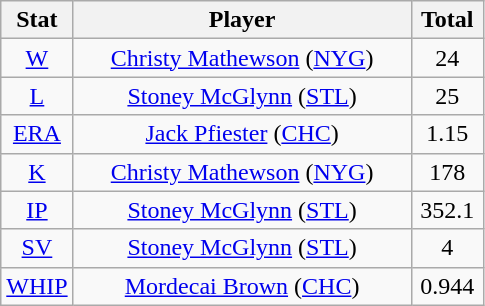<table class="wikitable" style="text-align:center;">
<tr>
<th style="width:15%;">Stat</th>
<th>Player</th>
<th style="width:15%;">Total</th>
</tr>
<tr>
<td><a href='#'>W</a></td>
<td><a href='#'>Christy Mathewson</a> (<a href='#'>NYG</a>)</td>
<td>24</td>
</tr>
<tr>
<td><a href='#'>L</a></td>
<td><a href='#'>Stoney McGlynn</a> (<a href='#'>STL</a>)</td>
<td>25</td>
</tr>
<tr>
<td><a href='#'>ERA</a></td>
<td><a href='#'>Jack Pfiester</a> (<a href='#'>CHC</a>)</td>
<td>1.15</td>
</tr>
<tr>
<td><a href='#'>K</a></td>
<td><a href='#'>Christy Mathewson</a> (<a href='#'>NYG</a>)</td>
<td>178</td>
</tr>
<tr>
<td><a href='#'>IP</a></td>
<td><a href='#'>Stoney McGlynn</a> (<a href='#'>STL</a>)</td>
<td>352.1</td>
</tr>
<tr>
<td><a href='#'>SV</a></td>
<td><a href='#'>Stoney McGlynn</a> (<a href='#'>STL</a>)</td>
<td>4</td>
</tr>
<tr>
<td><a href='#'>WHIP</a></td>
<td><a href='#'>Mordecai Brown</a> (<a href='#'>CHC</a>)</td>
<td>0.944</td>
</tr>
</table>
